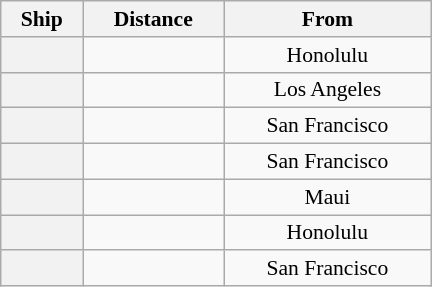<table class="wikitable sortable mw-collapsible collapsed floatright" style="font-size:90%;text-align:center;width:20em;">
<tr>
<th>Ship</th>
<th>Distance</th>
<th>From</th>
</tr>
<tr>
<th></th>
<td></td>
<td>Honolulu</td>
</tr>
<tr>
<th></th>
<td></td>
<td>Los Angeles</td>
</tr>
<tr>
<th></th>
<td></td>
<td>San Francisco</td>
</tr>
<tr>
<th></th>
<td></td>
<td>San Francisco</td>
</tr>
<tr>
<th></th>
<td></td>
<td>Maui</td>
</tr>
<tr>
<th></th>
<td></td>
<td>Honolulu</td>
</tr>
<tr>
<th></th>
<td></td>
<td>San Francisco</td>
</tr>
</table>
